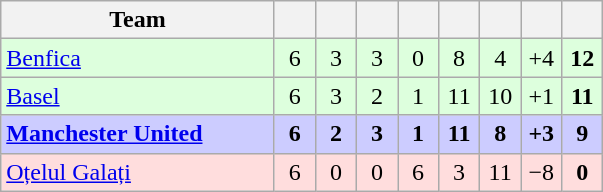<table class="wikitable" style="text-align:center">
<tr>
<th width="175">Team</th>
<th width="20"></th>
<th width="20"></th>
<th width="20"></th>
<th width="20"></th>
<th width="20"></th>
<th width="20"></th>
<th width="20"></th>
<th width="20"></th>
</tr>
<tr bgcolor="#ddffdd">
<td align=left> <a href='#'>Benfica</a></td>
<td>6</td>
<td>3</td>
<td>3</td>
<td>0</td>
<td>8</td>
<td>4</td>
<td>+4</td>
<td><strong>12</strong></td>
</tr>
<tr bgcolor="#ddffdd">
<td align=left> <a href='#'>Basel</a></td>
<td>6</td>
<td>3</td>
<td>2</td>
<td>1</td>
<td>11</td>
<td>10</td>
<td>+1</td>
<td><strong>11</strong></td>
</tr>
<tr bgcolor="#ccccff">
<td align=left> <strong><a href='#'>Manchester United</a></strong></td>
<td><strong>6</strong></td>
<td><strong>2</strong></td>
<td><strong>3</strong></td>
<td><strong>1</strong></td>
<td><strong>11</strong></td>
<td><strong>8</strong></td>
<td><strong>+3</strong></td>
<td><strong>9</strong></td>
</tr>
<tr bgcolor="#ffdddd">
<td align=left> <a href='#'>Oțelul Galați</a></td>
<td>6</td>
<td>0</td>
<td>0</td>
<td>6</td>
<td>3</td>
<td>11</td>
<td>−8</td>
<td><strong>0</strong></td>
</tr>
</table>
